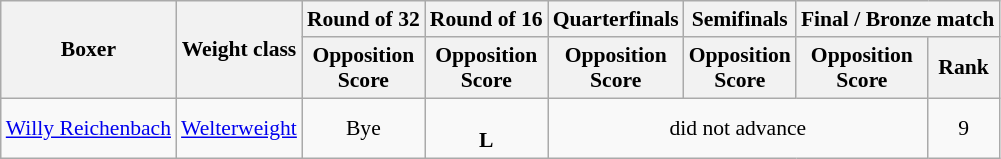<table class=wikitable style="font-size:90%">
<tr>
<th rowspan="2">Boxer</th>
<th rowspan="2">Weight class</th>
<th>Round of 32</th>
<th>Round of 16</th>
<th>Quarterfinals</th>
<th>Semifinals</th>
<th colspan="2">Final / Bronze match</th>
</tr>
<tr>
<th>Opposition<br>Score</th>
<th>Opposition<br>Score</th>
<th>Opposition<br>Score</th>
<th>Opposition<br>Score</th>
<th>Opposition<br>Score</th>
<th>Rank</th>
</tr>
<tr>
<td><a href='#'>Willy Reichenbach</a></td>
<td><a href='#'>Welterweight</a></td>
<td align=center>Bye</td>
<td align=center> <br> <strong>L</strong></td>
<td align=center colspan=3>did not advance</td>
<td align=center>9</td>
</tr>
</table>
